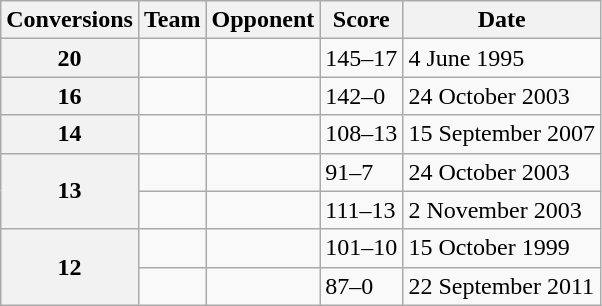<table class="wikitable">
<tr>
<th>Conversions</th>
<th>Team</th>
<th>Opponent</th>
<th>Score</th>
<th>Date</th>
</tr>
<tr>
<th>20</th>
<td></td>
<td></td>
<td>145–17</td>
<td>4 June 1995</td>
</tr>
<tr>
<th>16</th>
<td></td>
<td></td>
<td>142–0</td>
<td>24 October 2003</td>
</tr>
<tr>
<th>14</th>
<td></td>
<td></td>
<td>108–13</td>
<td>15 September 2007</td>
</tr>
<tr>
<th rowspan=2>13</th>
<td></td>
<td></td>
<td>91–7</td>
<td>24 October 2003</td>
</tr>
<tr>
<td></td>
<td></td>
<td>111–13</td>
<td>2 November 2003</td>
</tr>
<tr>
<th rowspan=2>12</th>
<td></td>
<td></td>
<td>101–10</td>
<td>15 October 1999</td>
</tr>
<tr>
<td></td>
<td></td>
<td>87–0</td>
<td>22 September 2011</td>
</tr>
</table>
